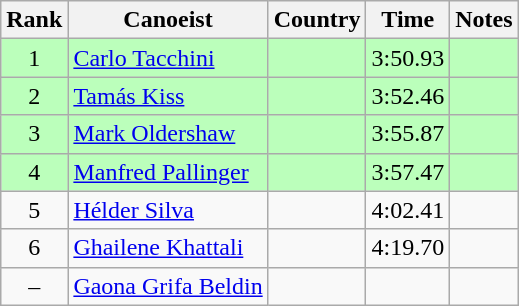<table class="wikitable" style="text-align:center">
<tr>
<th>Rank</th>
<th>Canoeist</th>
<th>Country</th>
<th>Time</th>
<th>Notes</th>
</tr>
<tr bgcolor=bbffbb>
<td>1</td>
<td align="left"><a href='#'>Carlo Tacchini</a></td>
<td align="left"></td>
<td>3:50.93</td>
<td></td>
</tr>
<tr bgcolor=bbffbb>
<td>2</td>
<td align="left"><a href='#'>Tamás Kiss</a></td>
<td align="left"></td>
<td>3:52.46</td>
<td></td>
</tr>
<tr bgcolor=bbffbb>
<td>3</td>
<td align="left"><a href='#'>Mark Oldershaw</a></td>
<td align="left"></td>
<td>3:55.87</td>
<td></td>
</tr>
<tr bgcolor=bbffbb>
<td>4</td>
<td align="left"><a href='#'>Manfred Pallinger</a></td>
<td align="left"></td>
<td>3:57.47</td>
<td></td>
</tr>
<tr>
<td>5</td>
<td align="left"><a href='#'>Hélder Silva</a></td>
<td align="left"></td>
<td>4:02.41</td>
<td></td>
</tr>
<tr>
<td>6</td>
<td align="left"><a href='#'>Ghailene Khattali</a></td>
<td align="left"></td>
<td>4:19.70</td>
<td></td>
</tr>
<tr>
<td>–</td>
<td align="left"><a href='#'>Gaona Grifa Beldin</a></td>
<td align="left"></td>
<td></td>
<td></td>
</tr>
</table>
